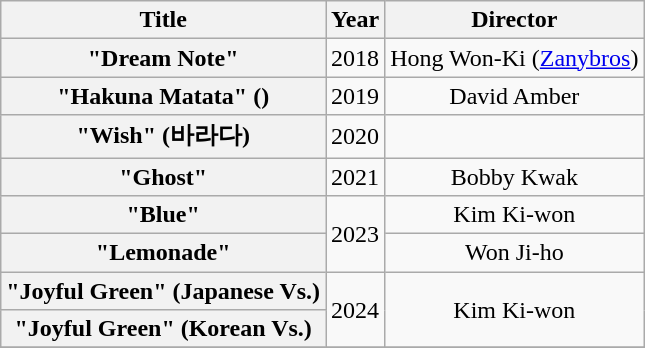<table class="wikitable plainrowheaders" style="text-align:center; table-layout:fixed; margin-right:0">
<tr>
<th>Title</th>
<th>Year</th>
<th>Director</th>
</tr>
<tr>
<th scope="row">"Dream Note"</th>
<td>2018</td>
<td>Hong Won-Ki (<a href='#'>Zanybros</a>)</td>
</tr>
<tr>
<th scope="row">"Hakuna Matata" ()</th>
<td>2019</td>
<td>David Amber</td>
</tr>
<tr>
<th scope="row">"Wish" (바라다)</th>
<td>2020</td>
<td></td>
</tr>
<tr>
<th scope="row">"Ghost"</th>
<td>2021</td>
<td>Bobby Kwak</td>
</tr>
<tr>
<th scope="row">"Blue"</th>
<td rowspan="2">2023</td>
<td>Kim Ki-won</td>
</tr>
<tr>
<th scope="row">"Lemonade"</th>
<td>Won Ji-ho</td>
</tr>
<tr>
<th scope="row">"Joyful Green" (Japanese Vs.)</th>
<td rowspan="2">2024</td>
<td rowspan="2">Kim Ki-won</td>
</tr>
<tr>
<th scope="row">"Joyful Green" (Korean Vs.)</th>
</tr>
<tr>
</tr>
</table>
